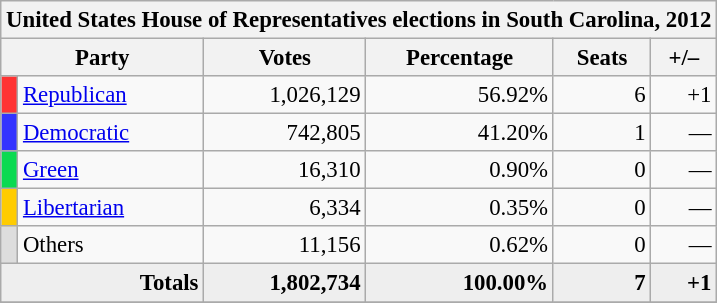<table class="wikitable" style="font-size: 95%;">
<tr>
<th colspan="6">United States House of Representatives elections in South Carolina, 2012</th>
</tr>
<tr>
<th colspan=2>Party</th>
<th>Votes</th>
<th>Percentage</th>
<th>Seats</th>
<th>+/–</th>
</tr>
<tr>
<th style="background-color:#FF3333"></th>
<td><a href='#'>Republican</a></td>
<td align="right">1,026,129</td>
<td align="right">56.92%</td>
<td align="right">6</td>
<td align="right">+1</td>
</tr>
<tr>
<th style="background-color:#3333FF"></th>
<td><a href='#'>Democratic</a></td>
<td align="right">742,805</td>
<td align="right">41.20%</td>
<td align="right">1</td>
<td align="right">—</td>
</tr>
<tr>
<th style="background-color:#0BDA51"></th>
<td><a href='#'>Green</a></td>
<td align="right">16,310</td>
<td align="right">0.90%</td>
<td align="right">0</td>
<td align="right">—</td>
</tr>
<tr>
<th style="background-color:#FFCC00"></th>
<td><a href='#'>Libertarian</a></td>
<td align="right">6,334</td>
<td align="right">0.35%</td>
<td align="right">0</td>
<td align="right">—</td>
</tr>
<tr>
<th style="background-color:#DDDDDD"></th>
<td>Others</td>
<td align="right">11,156</td>
<td align="right">0.62%</td>
<td align="right">0</td>
<td align="right">—</td>
</tr>
<tr bgcolor="#EEEEEE">
<td colspan="2" align="right"><strong>Totals</strong></td>
<td align="right"><strong>1,802,734</strong></td>
<td align="right"><strong>100.00%</strong></td>
<td align="right"><strong>7</strong></td>
<td align="right"><strong>+1</strong></td>
</tr>
<tr bgcolor="#EEEEEE">
</tr>
</table>
